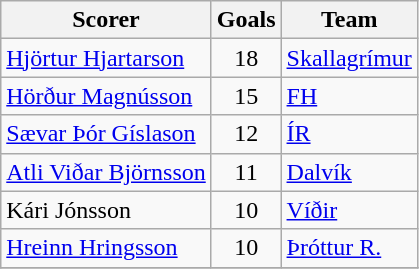<table class="wikitable">
<tr>
<th>Scorer</th>
<th>Goals</th>
<th>Team</th>
</tr>
<tr>
<td> <a href='#'>Hjörtur Hjartarson</a></td>
<td align=center>18</td>
<td><a href='#'>Skallagrímur</a></td>
</tr>
<tr>
<td> <a href='#'>Hörður Magnússon</a></td>
<td align=center>15</td>
<td><a href='#'>FH</a></td>
</tr>
<tr>
<td> <a href='#'>Sævar Þór Gíslason</a></td>
<td align=center>12</td>
<td><a href='#'>ÍR</a></td>
</tr>
<tr>
<td> <a href='#'>Atli Viðar Björnsson</a></td>
<td align=center>11</td>
<td><a href='#'>Dalvík</a></td>
</tr>
<tr>
<td> Kári Jónsson</td>
<td align=center>10</td>
<td><a href='#'>Víðir</a></td>
</tr>
<tr>
<td> <a href='#'>Hreinn Hringsson</a></td>
<td align=center>10</td>
<td><a href='#'>Þróttur R.</a></td>
</tr>
<tr>
</tr>
</table>
